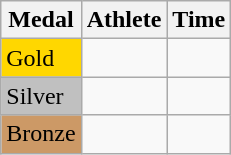<table class="wikitable">
<tr>
<th>Medal</th>
<th>Athlete</th>
<th>Time</th>
</tr>
<tr>
<td bgcolor="gold">Gold</td>
<td></td>
<td></td>
</tr>
<tr>
<td bgcolor="silver">Silver</td>
<td></td>
<td></td>
</tr>
<tr>
<td bgcolor="CC9966">Bronze</td>
<td></td>
<td></td>
</tr>
</table>
